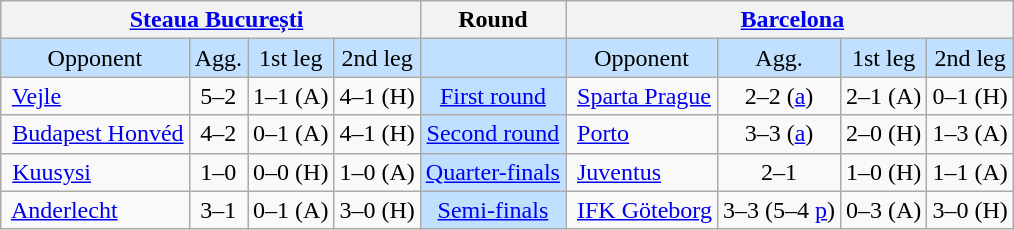<table class="wikitable" style="text-align:center">
<tr>
<th colspan=4>  <a href='#'>Steaua București</a></th>
<th>Round</th>
<th colspan=4> <a href='#'>Barcelona</a></th>
</tr>
<tr style="background:#c1e0ff">
<td>Opponent</td>
<td>Agg.</td>
<td>1st leg</td>
<td>2nd leg</td>
<td></td>
<td>Opponent</td>
<td>Agg.</td>
<td>1st leg</td>
<td>2nd leg</td>
</tr>
<tr>
<td align=left> <a href='#'>Vejle</a></td>
<td>5–2</td>
<td>1–1 (A)</td>
<td>4–1 (H)</td>
<td style="background:#c1e0ff;"><a href='#'>First round</a></td>
<td align=left> <a href='#'>Sparta Prague</a></td>
<td>2–2 (<a href='#'>a</a>)</td>
<td>2–1 (A)</td>
<td>0–1 (H)</td>
</tr>
<tr>
<td align=left> <a href='#'>Budapest Honvéd</a></td>
<td>4–2</td>
<td>0–1 (A)</td>
<td>4–1 (H)</td>
<td style="background:#c1e0ff;"><a href='#'>Second round</a></td>
<td align=left> <a href='#'>Porto</a></td>
<td>3–3 (<a href='#'>a</a>)</td>
<td>2–0 (H)</td>
<td>1–3 (A)</td>
</tr>
<tr>
<td align=left> <a href='#'>Kuusysi</a></td>
<td>1–0</td>
<td>0–0 (H)</td>
<td>1–0 (A)</td>
<td style="background:#c1e0ff;"><a href='#'>Quarter-finals</a></td>
<td align=left> <a href='#'>Juventus</a></td>
<td>2–1</td>
<td>1–0 (H)</td>
<td>1–1 (A)</td>
</tr>
<tr>
<td align=left> <a href='#'>Anderlecht</a></td>
<td>3–1</td>
<td>0–1 (A)</td>
<td>3–0 (H)</td>
<td style="background:#c1e0ff;"><a href='#'>Semi-finals</a></td>
<td align=left> <a href='#'>IFK Göteborg</a></td>
<td>3–3 (5–4 <a href='#'>p</a>)</td>
<td>0–3 (A)</td>
<td>3–0 (H)</td>
</tr>
</table>
